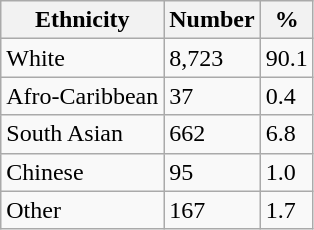<table class="wikitable">
<tr>
<th>Ethnicity</th>
<th>Number</th>
<th>%</th>
</tr>
<tr>
<td>White</td>
<td>8,723</td>
<td>90.1</td>
</tr>
<tr>
<td>Afro-Caribbean</td>
<td>37</td>
<td>0.4</td>
</tr>
<tr>
<td>South Asian</td>
<td>662</td>
<td>6.8</td>
</tr>
<tr>
<td>Chinese</td>
<td>95</td>
<td>1.0</td>
</tr>
<tr>
<td>Other</td>
<td>167</td>
<td>1.7</td>
</tr>
</table>
